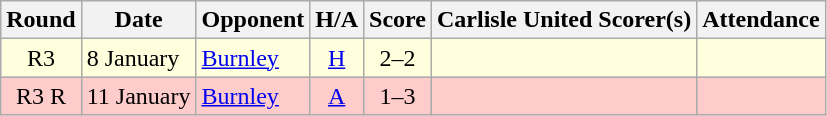<table class="wikitable" style="text-align:center">
<tr>
<th>Round</th>
<th>Date</th>
<th>Opponent</th>
<th>H/A</th>
<th>Score</th>
<th>Carlisle United Scorer(s)</th>
<th>Attendance</th>
</tr>
<tr bgcolor=#ffffdd>
<td>R3</td>
<td align=left>8 January</td>
<td align=left><a href='#'>Burnley</a></td>
<td><a href='#'>H</a></td>
<td>2–2</td>
<td align=left></td>
<td></td>
</tr>
<tr bgcolor=#FFCCCC>
<td>R3 R</td>
<td align=left>11 January</td>
<td align=left><a href='#'>Burnley</a></td>
<td><a href='#'>A</a></td>
<td>1–3</td>
<td align=left></td>
<td></td>
</tr>
</table>
